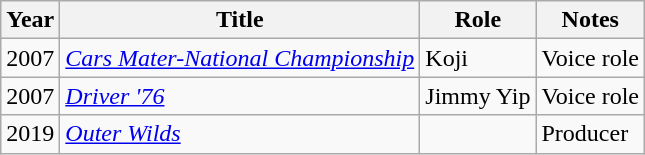<table class="wikitable sortable">
<tr>
<th>Year</th>
<th>Title</th>
<th>Role</th>
<th class="unsortable">Notes</th>
</tr>
<tr>
<td>2007</td>
<td><em><a href='#'>Cars Mater-National Championship</a></em></td>
<td>Koji</td>
<td>Voice role</td>
</tr>
<tr>
<td>2007</td>
<td><em><a href='#'>Driver '76</a></em></td>
<td>Jimmy Yip</td>
<td>Voice role</td>
</tr>
<tr>
<td>2019</td>
<td><em><a href='#'>Outer Wilds</a></em></td>
<td></td>
<td>Producer</td>
</tr>
</table>
